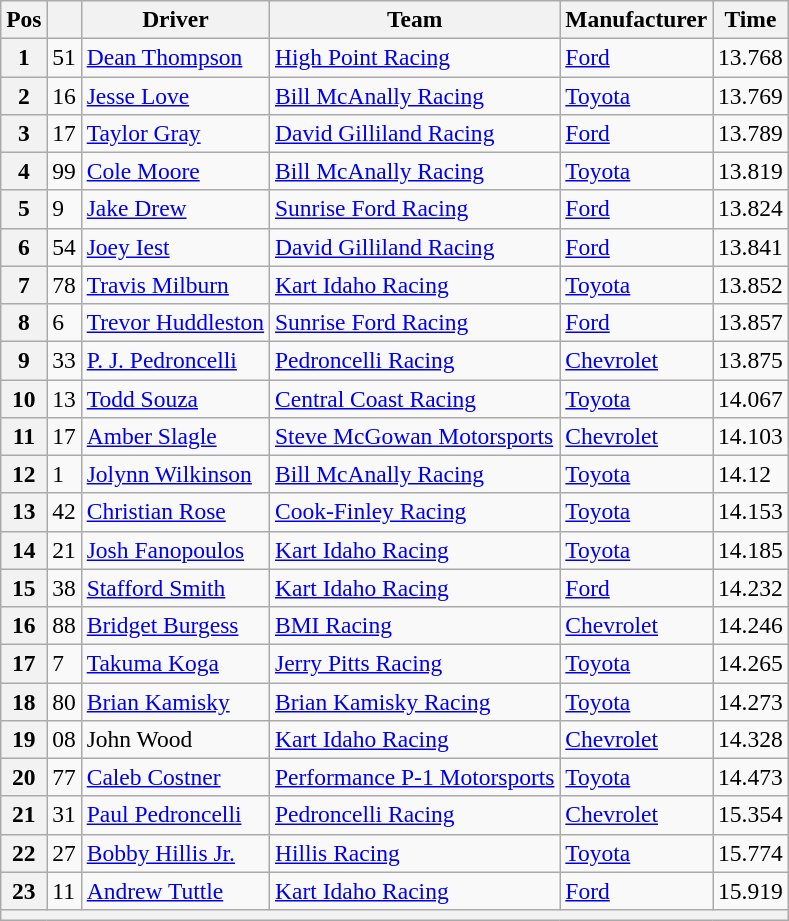<table class="wikitable" style="font-size:98%">
<tr>
<th>Pos</th>
<th></th>
<th>Driver</th>
<th>Team</th>
<th>Manufacturer</th>
<th>Time</th>
</tr>
<tr>
<th>1</th>
<td>51</td>
<td><a href='#'>Dean Thompson</a></td>
<td><a href='#'>High Point Racing</a></td>
<td><a href='#'>Ford</a></td>
<td>13.768</td>
</tr>
<tr>
<th>2</th>
<td>16</td>
<td><a href='#'>Jesse Love</a></td>
<td><a href='#'>Bill McAnally Racing</a></td>
<td><a href='#'>Toyota</a></td>
<td>13.769</td>
</tr>
<tr>
<th>3</th>
<td>17</td>
<td><a href='#'>Taylor Gray</a></td>
<td><a href='#'>David Gilliland Racing</a></td>
<td><a href='#'>Ford</a></td>
<td>13.789</td>
</tr>
<tr>
<th>4</th>
<td>99</td>
<td><a href='#'>Cole Moore</a></td>
<td><a href='#'>Bill McAnally Racing</a></td>
<td><a href='#'>Toyota</a></td>
<td>13.819</td>
</tr>
<tr>
<th>5</th>
<td>9</td>
<td><a href='#'>Jake Drew</a></td>
<td><a href='#'>Sunrise Ford Racing</a></td>
<td><a href='#'>Ford</a></td>
<td>13.824</td>
</tr>
<tr>
<th>6</th>
<td>54</td>
<td><a href='#'>Joey Iest</a></td>
<td><a href='#'>David Gilliland Racing</a></td>
<td><a href='#'>Ford</a></td>
<td>13.841</td>
</tr>
<tr>
<th>7</th>
<td>78</td>
<td><a href='#'>Travis Milburn</a></td>
<td><a href='#'>Kart Idaho Racing</a></td>
<td><a href='#'>Toyota</a></td>
<td>13.852</td>
</tr>
<tr>
<th>8</th>
<td>6</td>
<td><a href='#'>Trevor Huddleston</a></td>
<td><a href='#'>Sunrise Ford Racing</a></td>
<td><a href='#'>Ford</a></td>
<td>13.857</td>
</tr>
<tr>
<th>9</th>
<td>33</td>
<td><a href='#'>P. J. Pedroncelli</a></td>
<td><a href='#'>Pedroncelli Racing</a></td>
<td><a href='#'>Chevrolet</a></td>
<td>13.875</td>
</tr>
<tr>
<th>10</th>
<td>13</td>
<td><a href='#'>Todd Souza</a></td>
<td><a href='#'>Central Coast Racing</a></td>
<td><a href='#'>Toyota</a></td>
<td>14.067</td>
</tr>
<tr>
<th>11</th>
<td>17</td>
<td><a href='#'>Amber Slagle</a></td>
<td><a href='#'>Steve McGowan Motorsports</a></td>
<td><a href='#'>Chevrolet</a></td>
<td>14.103</td>
</tr>
<tr>
<th>12</th>
<td>1</td>
<td><a href='#'>Jolynn Wilkinson</a></td>
<td><a href='#'>Bill McAnally Racing</a></td>
<td><a href='#'>Toyota</a></td>
<td>14.12</td>
</tr>
<tr>
<th>13</th>
<td>42</td>
<td><a href='#'>Christian Rose</a></td>
<td><a href='#'>Cook-Finley Racing</a></td>
<td><a href='#'>Toyota</a></td>
<td>14.153</td>
</tr>
<tr>
<th>14</th>
<td>21</td>
<td><a href='#'>Josh Fanopoulos</a></td>
<td><a href='#'>Kart Idaho Racing</a></td>
<td><a href='#'>Toyota</a></td>
<td>14.185</td>
</tr>
<tr>
<th>15</th>
<td>38</td>
<td><a href='#'>Stafford Smith</a></td>
<td><a href='#'>Kart Idaho Racing</a></td>
<td><a href='#'>Ford</a></td>
<td>14.232</td>
</tr>
<tr>
<th>16</th>
<td>88</td>
<td><a href='#'>Bridget Burgess</a></td>
<td><a href='#'>BMI Racing</a></td>
<td><a href='#'>Chevrolet</a></td>
<td>14.246</td>
</tr>
<tr>
<th>17</th>
<td>7</td>
<td><a href='#'>Takuma Koga</a></td>
<td><a href='#'>Jerry Pitts Racing</a></td>
<td><a href='#'>Toyota</a></td>
<td>14.265</td>
</tr>
<tr>
<th>18</th>
<td>80</td>
<td><a href='#'>Brian Kamisky</a></td>
<td><a href='#'>Brian Kamisky Racing</a></td>
<td><a href='#'>Toyota</a></td>
<td>14.273</td>
</tr>
<tr>
<th>19</th>
<td>08</td>
<td>John Wood</td>
<td><a href='#'>Kart Idaho Racing</a></td>
<td><a href='#'>Chevrolet</a></td>
<td>14.328</td>
</tr>
<tr>
<th>20</th>
<td>77</td>
<td><a href='#'>Caleb Costner</a></td>
<td><a href='#'>Performance P-1 Motorsports</a></td>
<td><a href='#'>Toyota</a></td>
<td>14.473</td>
</tr>
<tr>
<th>21</th>
<td>31</td>
<td><a href='#'>Paul Pedroncelli</a></td>
<td><a href='#'>Pedroncelli Racing</a></td>
<td><a href='#'>Chevrolet</a></td>
<td>15.354</td>
</tr>
<tr>
<th>22</th>
<td>27</td>
<td><a href='#'>Bobby Hillis Jr.</a></td>
<td><a href='#'>Hillis Racing</a></td>
<td><a href='#'>Toyota</a></td>
<td>15.774</td>
</tr>
<tr>
<th>23</th>
<td>11</td>
<td><a href='#'>Andrew Tuttle</a></td>
<td><a href='#'>Kart Idaho Racing</a></td>
<td><a href='#'>Ford</a></td>
<td>15.919</td>
</tr>
<tr>
<th colspan="6"></th>
</tr>
</table>
